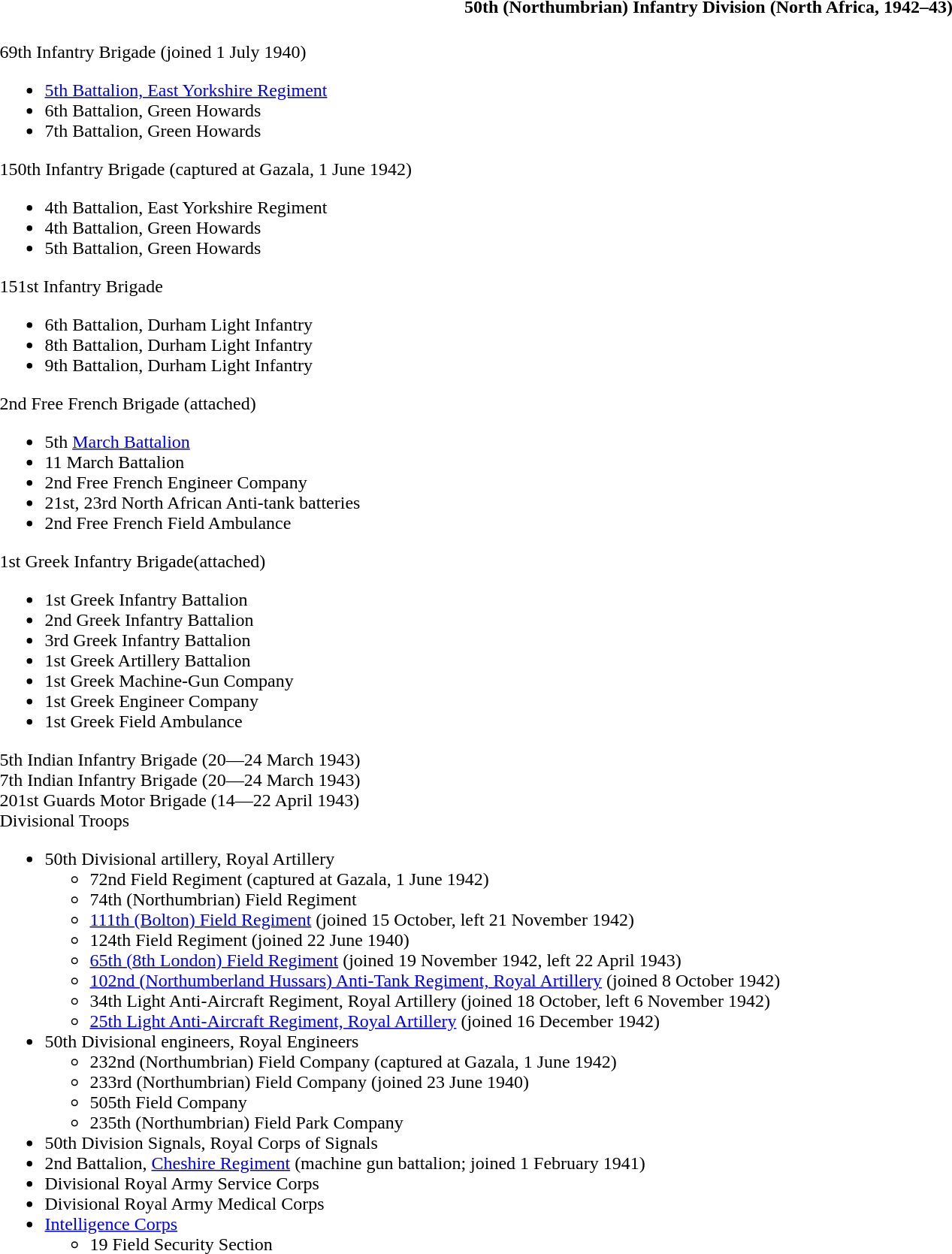<table class="toccolours collapsible collapsed" style="width:100%; background:transparent;">
<tr>
<th colspan=>50th (Northumbrian) Infantry Division (North Africa, 1942–43)</th>
</tr>
<tr>
<td colspan="2"><br>69th Infantry Brigade (joined 1 July 1940)<ul><li><a href='#'>5th Battalion, East Yorkshire Regiment</a></li><li>6th Battalion, Green Howards</li><li>7th Battalion, Green Howards</li></ul>150th Infantry Brigade (captured at Gazala, 1 June 1942)<ul><li>4th Battalion, East Yorkshire Regiment</li><li>4th Battalion, Green Howards</li><li>5th Battalion, Green Howards</li></ul>151st Infantry Brigade<ul><li>6th Battalion, Durham Light Infantry</li><li>8th Battalion, Durham Light Infantry</li><li>9th Battalion, Durham Light Infantry</li></ul>2nd Free French Brigade (attached)<ul><li>5th <a href='#'>March Battalion</a></li><li>11 March Battalion</li><li>2nd Free French Engineer Company</li><li>21st, 23rd North African Anti-tank batteries</li><li>2nd Free French Field Ambulance</li></ul>1st Greek Infantry Brigade(attached)<ul><li>1st Greek Infantry Battalion</li><li>2nd Greek Infantry Battalion</li><li>3rd Greek Infantry Battalion</li><li>1st Greek Artillery Battalion</li><li>1st Greek Machine-Gun Company</li><li>1st Greek Engineer Company</li><li>1st Greek Field Ambulance</li></ul>5th Indian Infantry Brigade (20—24 March 1943)<br>7th Indian Infantry Brigade (20—24 March 1943)<br>201st Guards Motor Brigade (14—22 April 1943)<br>Divisional Troops<ul><li>50th Divisional artillery, Royal Artillery<ul><li>72nd Field Regiment (captured at Gazala, 1 June 1942)</li><li>74th (Northumbrian) Field Regiment</li><li><a href='#'>111th (Bolton) Field Regiment</a> (joined 15 October, left 21 November 1942)</li><li>124th Field Regiment (joined 22 June 1940)</li><li><a href='#'>65th (8th London) Field Regiment</a> (joined 19 November 1942, left 22 April 1943)</li><li><a href='#'>102nd (Northumberland Hussars) Anti-Tank Regiment, Royal Artillery</a> (joined 8 October 1942)</li><li>34th Light Anti-Aircraft Regiment, Royal Artillery (joined 18 October, left 6 November 1942)</li><li><a href='#'>25th Light Anti-Aircraft Regiment, Royal Artillery</a> (joined 16 December 1942)</li></ul></li><li>50th Divisional engineers, Royal Engineers<ul><li>232nd (Northumbrian) Field Company (captured at Gazala, 1 June 1942)</li><li>233rd (Northumbrian) Field Company (joined 23 June 1940)</li><li>505th Field Company</li><li>235th (Northumbrian) Field Park Company</li></ul></li><li>50th Division Signals, Royal Corps of Signals</li><li>2nd Battalion, <a href='#'>Cheshire Regiment</a> (machine gun battalion; joined 1 February 1941)</li><li>Divisional Royal Army Service Corps</li><li>Divisional Royal Army Medical Corps</li><li><a href='#'>Intelligence Corps</a><ul><li>19 Field Security Section</li></ul></li></ul></td>
</tr>
</table>
